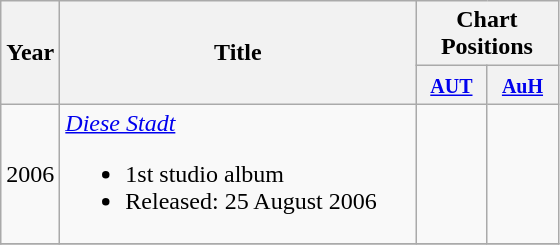<table class="wikitable">
<tr>
<th width="20" rowspan="2"><strong>Year</strong></th>
<th width="230" rowspan="2"><strong>Title</strong></th>
<th colspan="2"><strong>Chart Positions</strong></th>
</tr>
<tr>
<th width="40"><small><a href='#'>AUT</a></small></th>
<th width="40"><small><a href='#'>AuH</a></small></th>
</tr>
<tr>
<td>2006</td>
<td><em><a href='#'>Diese Stadt</a></em><br><ul><li>1st studio album</li><li>Released: 25 August 2006</li></ul></td>
<td></td>
<td></td>
</tr>
<tr>
</tr>
</table>
